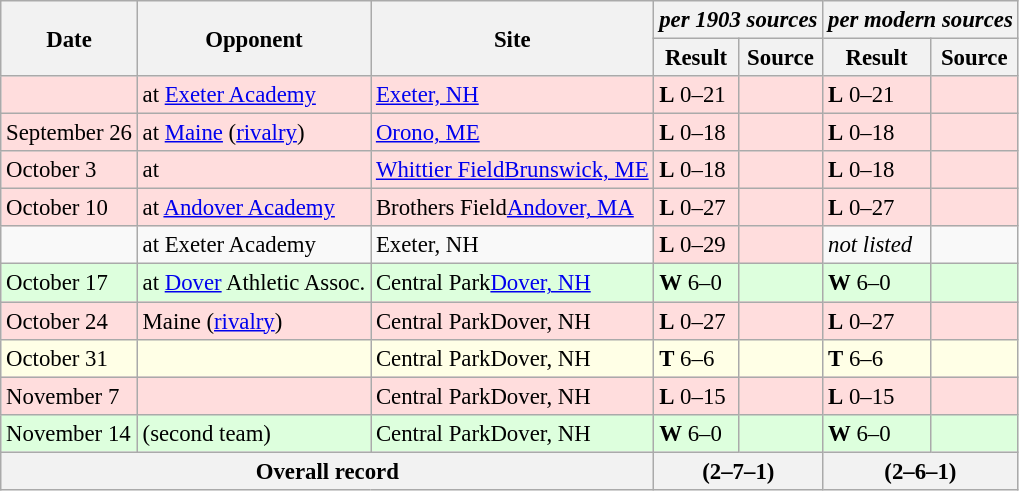<table class="wikitable" style="text-align:left; font-size: 95%;">
<tr>
<th rowspan=2>Date</th>
<th rowspan=2>Opponent</th>
<th rowspan=2>Site</th>
<th colspan=2><em>per 1903 sources</em></th>
<th colspan=2><em>per modern sources</em></th>
</tr>
<tr>
<th>Result</th>
<th>Source</th>
<th>Result</th>
<th>Source</th>
</tr>
<tr style="background:#FFDDDD;">
<td></td>
<td>at <a href='#'>Exeter Academy</a></td>
<td><a href='#'>Exeter, NH</a></td>
<td><strong>L</strong> 0–21</td>
<td></td>
<td><strong>L</strong> 0–21</td>
<td></td>
</tr>
<tr style="background:#FFDDDD;">
<td>September 26</td>
<td>at <a href='#'>Maine</a> (<a href='#'>rivalry</a>)</td>
<td><a href='#'>Orono, ME</a></td>
<td><strong>L</strong> 0–18</td>
<td></td>
<td><strong>L</strong> 0–18</td>
<td></td>
</tr>
<tr style="background:#FFDDDD;">
<td>October 3</td>
<td>at </td>
<td><a href='#'>Whittier Field</a><a href='#'>Brunswick, ME</a></td>
<td><strong>L</strong> 0–18</td>
<td></td>
<td><strong>L</strong> 0–18</td>
<td></td>
</tr>
<tr style="background:#FFDDDD;">
<td>October 10</td>
<td>at <a href='#'>Andover Academy</a></td>
<td>Brothers Field<a href='#'>Andover, MA</a></td>
<td><strong>L</strong> 0–27</td>
<td></td>
<td><strong>L</strong> 0–27</td>
<td></td>
</tr>
<tr>
<td></td>
<td>at Exeter Academy</td>
<td>Exeter, NH</td>
<td bgcolor=#FFDDDD><strong>L</strong> 0–29</td>
<td bgcolor=#FFDDDD></td>
<td><em>not listed</em></td>
<td></td>
</tr>
<tr style="background:#DDFFDD;">
<td>October 17</td>
<td>at <a href='#'>Dover</a> Athletic Assoc.</td>
<td>Central Park<a href='#'>Dover, NH</a></td>
<td><strong>W</strong> 6–0</td>
<td></td>
<td><strong>W</strong> 6–0</td>
<td></td>
</tr>
<tr style="background:#FFDDDD;">
<td>October 24</td>
<td>Maine (<a href='#'>rivalry</a>)</td>
<td>Central ParkDover, NH</td>
<td><strong>L</strong> 0–27</td>
<td></td>
<td><strong>L</strong> 0–27</td>
<td></td>
</tr>
<tr style="background:#FFFFE6;">
<td>October 31</td>
<td></td>
<td>Central ParkDover, NH</td>
<td><strong>T</strong> 6–6</td>
<td></td>
<td><strong>T</strong> 6–6</td>
<td></td>
</tr>
<tr style="background:#FFDDDD;">
<td>November 7</td>
<td></td>
<td>Central ParkDover, NH</td>
<td><strong>L</strong> 0–15</td>
<td></td>
<td><strong>L</strong> 0–15</td>
<td></td>
</tr>
<tr style="background:#DDFFDD;">
<td>November 14</td>
<td> (second team)</td>
<td>Central ParkDover, NH</td>
<td><strong>W</strong> 6–0</td>
<td></td>
<td><strong>W</strong> 6–0</td>
<td></td>
</tr>
<tr>
<th colspan=3>Overall record</th>
<th colspan=2>(2–7–1)</th>
<th colspan=2>(2–6–1)</th>
</tr>
</table>
